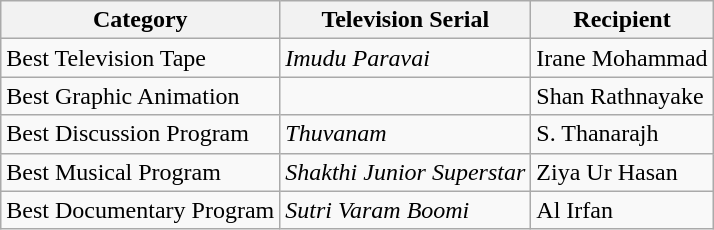<table class="wikitable plainrowheaders sortable">
<tr>
<th scope="col">Category</th>
<th scope="col">Television Serial</th>
<th scope="col">Recipient</th>
</tr>
<tr>
<td>Best Television Tape</td>
<td><em>Imudu Paravai</em></td>
<td>Irane Mohammad</td>
</tr>
<tr>
<td>Best Graphic Animation</td>
<td></td>
<td>Shan Rathnayake</td>
</tr>
<tr>
<td>Best Discussion Program</td>
<td><em>Thuvanam</em></td>
<td>S. Thanarajh</td>
</tr>
<tr>
<td>Best Musical Program</td>
<td><em>Shakthi Junior Superstar</em></td>
<td>Ziya Ur Hasan</td>
</tr>
<tr>
<td>Best Documentary Program</td>
<td><em>Sutri Varam Boomi</em></td>
<td>Al Irfan</td>
</tr>
</table>
